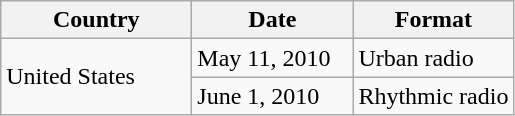<table class="wikitable">
<tr>
<th width="120">Country</th>
<th width="100">Date</th>
<th>Format</th>
</tr>
<tr>
<td rowspan="2">United States</td>
<td>May 11, 2010</td>
<td>Urban radio</td>
</tr>
<tr>
<td>June 1, 2010</td>
<td>Rhythmic radio</td>
</tr>
</table>
